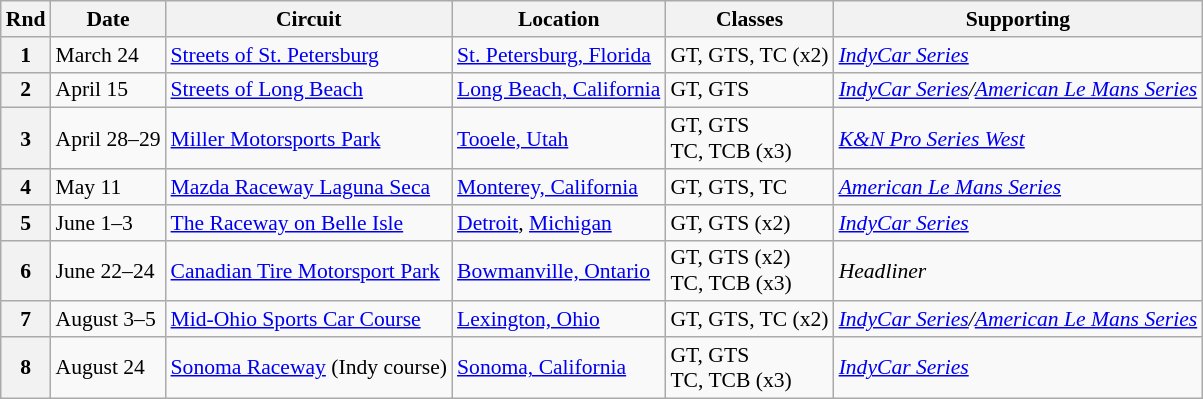<table class="wikitable" style="font-size:90%;">
<tr>
<th>Rnd</th>
<th>Date</th>
<th>Circuit</th>
<th>Location</th>
<th>Classes</th>
<th>Supporting</th>
</tr>
<tr>
<th>1</th>
<td>March 24</td>
<td><a href='#'>Streets of St. Petersburg</a></td>
<td><a href='#'>St. Petersburg, Florida</a></td>
<td>GT, GTS, TC (x2)</td>
<td><em><a href='#'>IndyCar Series</a></em></td>
</tr>
<tr>
<th>2</th>
<td>April 15</td>
<td><a href='#'>Streets of Long Beach</a></td>
<td><a href='#'>Long Beach, California</a></td>
<td>GT, GTS</td>
<td><em><a href='#'>IndyCar Series</a>/<a href='#'>American Le Mans Series</a></em></td>
</tr>
<tr>
<th>3</th>
<td>April 28–29</td>
<td><a href='#'>Miller Motorsports Park</a></td>
<td><a href='#'>Tooele, Utah</a></td>
<td>GT, GTS<br>TC, TCB (x3)</td>
<td><em><a href='#'>K&N Pro Series West</a></em></td>
</tr>
<tr>
<th>4</th>
<td>May 11</td>
<td><a href='#'>Mazda Raceway Laguna Seca</a></td>
<td><a href='#'>Monterey, California</a></td>
<td>GT, GTS, TC</td>
<td><em><a href='#'>American Le Mans Series</a></em></td>
</tr>
<tr>
<th>5</th>
<td>June 1–3</td>
<td><a href='#'>The Raceway on Belle Isle</a></td>
<td><a href='#'>Detroit</a>, <a href='#'>Michigan</a></td>
<td>GT, GTS (x2)</td>
<td><em><a href='#'>IndyCar Series</a></em></td>
</tr>
<tr>
<th>6</th>
<td>June 22–24</td>
<td><a href='#'>Canadian Tire Motorsport Park</a></td>
<td><a href='#'>Bowmanville, Ontario</a></td>
<td>GT, GTS (x2)<br>TC, TCB (x3)</td>
<td><em>Headliner</em></td>
</tr>
<tr>
<th>7</th>
<td>August 3–5</td>
<td><a href='#'>Mid-Ohio Sports Car Course</a></td>
<td><a href='#'>Lexington, Ohio</a></td>
<td>GT, GTS, TC (x2)</td>
<td><em><a href='#'>IndyCar Series</a>/<a href='#'>American Le Mans Series</a></em></td>
</tr>
<tr>
<th>8</th>
<td>August 24</td>
<td><a href='#'>Sonoma Raceway</a> (Indy course)</td>
<td><a href='#'>Sonoma, California</a></td>
<td>GT, GTS<br>TC, TCB (x3)</td>
<td><em><a href='#'>IndyCar Series</a></em></td>
</tr>
</table>
